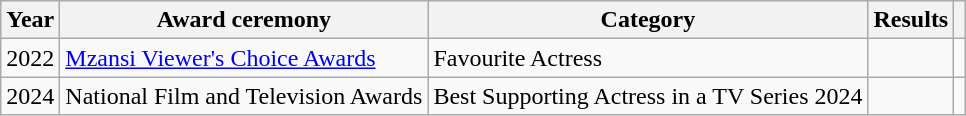<table class="wikitable">
<tr>
<th>Year</th>
<th>Award ceremony</th>
<th>Category</th>
<th>Results</th>
<th></th>
</tr>
<tr>
<td>2022</td>
<td><a href='#'>Mzansi Viewer's Choice Awards</a></td>
<td>Favourite Actress</td>
<td></td>
<td></td>
</tr>
<tr>
<td>2024</td>
<td>National Film and Television Awards</td>
<td>Best Supporting Actress in a TV Series 2024</td>
<td></td>
<td></td>
</tr>
</table>
